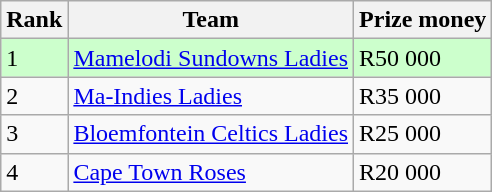<table class="wikitable">
<tr>
<th>Rank</th>
<th>Team</th>
<th>Prize money</th>
</tr>
<tr bgcolor="#CCFFCC">
<td>1</td>
<td><a href='#'>Mamelodi Sundowns Ladies</a></td>
<td>R50 000</td>
</tr>
<tr>
<td>2</td>
<td><a href='#'>Ma-Indies Ladies</a></td>
<td>R35 000</td>
</tr>
<tr>
<td>3</td>
<td><a href='#'>Bloemfontein Celtics Ladies</a></td>
<td>R25 000</td>
</tr>
<tr>
<td>4</td>
<td><a href='#'>Cape Town Roses</a></td>
<td>R20 000</td>
</tr>
</table>
